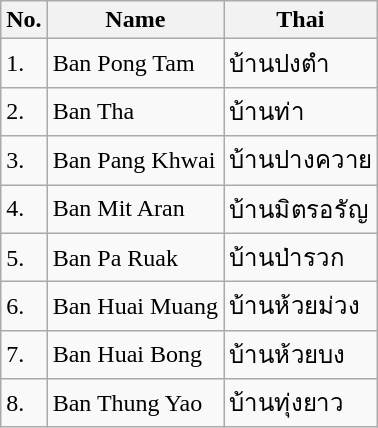<table class="wikitable sortable">
<tr>
<th>No.</th>
<th>Name</th>
<th>Thai</th>
</tr>
<tr>
<td>1.</td>
<td>Ban Pong Tam</td>
<td>บ้านปงตำ</td>
</tr>
<tr>
<td>2.</td>
<td>Ban Tha</td>
<td>บ้านท่า</td>
</tr>
<tr>
<td>3.</td>
<td>Ban Pang Khwai</td>
<td>บ้านปางควาย</td>
</tr>
<tr>
<td>4.</td>
<td>Ban Mit Aran</td>
<td>บ้านมิตรอรัญ</td>
</tr>
<tr>
<td>5.</td>
<td>Ban Pa Ruak</td>
<td>บ้านป่ารวก</td>
</tr>
<tr>
<td>6.</td>
<td>Ban Huai Muang</td>
<td>บ้านห้วยม่วง</td>
</tr>
<tr>
<td>7.</td>
<td>Ban Huai Bong</td>
<td>บ้านห้วยบง</td>
</tr>
<tr>
<td>8.</td>
<td>Ban Thung Yao</td>
<td>บ้านทุ่งยาว</td>
</tr>
</table>
